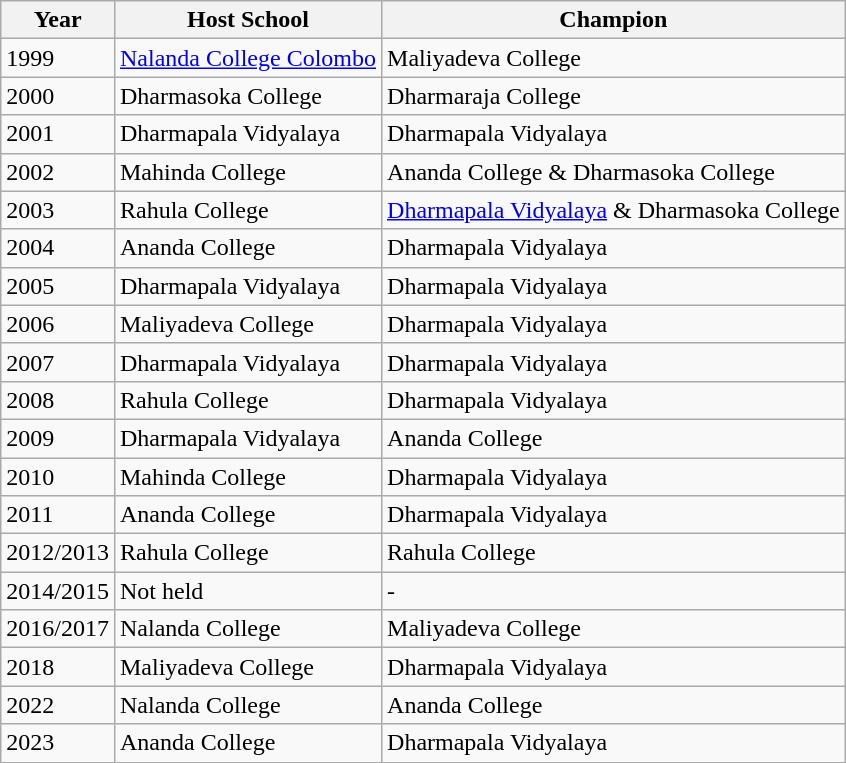<table class="wikitable">
<tr>
<th>Year</th>
<th>Host School</th>
<th>Champion</th>
</tr>
<tr>
<td>1999</td>
<td><a href='#'>Nalanda College Colombo</a></td>
<td>Maliyadeva College</td>
</tr>
<tr>
<td>2000</td>
<td>Dharmasoka College</td>
<td>Dharmaraja College</td>
</tr>
<tr>
<td>2001</td>
<td>Dharmapala Vidyalaya</td>
<td>Dharmapala Vidyalaya</td>
</tr>
<tr>
<td>2002</td>
<td>Mahinda College</td>
<td>Ananda College & Dharmasoka College</td>
</tr>
<tr>
<td>2003</td>
<td>Rahula College</td>
<td><a href='#'>Dharmapala Vidyalaya</a> & Dharmasoka College</td>
</tr>
<tr>
<td>2004</td>
<td>Ananda College</td>
<td>Dharmapala Vidyalaya</td>
</tr>
<tr>
<td>2005</td>
<td>Dharmapala Vidyalaya</td>
<td>Dharmapala Vidyalaya</td>
</tr>
<tr>
<td>2006</td>
<td>Maliyadeva College</td>
<td>Dharmapala Vidyalaya</td>
</tr>
<tr>
<td>2007</td>
<td>Dharmapala Vidyalaya</td>
<td>Dharmapala Vidyalaya</td>
</tr>
<tr>
<td>2008</td>
<td>Rahula College</td>
<td>Dharmapala Vidyalaya</td>
</tr>
<tr>
<td>2009</td>
<td>Dharmapala Vidyalaya</td>
<td>Ananda College</td>
</tr>
<tr>
<td>2010</td>
<td>Mahinda College</td>
<td>Dharmapala Vidyalaya</td>
</tr>
<tr>
<td>2011</td>
<td>Ananda College</td>
<td>Dharmapala Vidyalaya</td>
</tr>
<tr>
<td>2012/2013</td>
<td>Rahula College</td>
<td>Rahula College</td>
</tr>
<tr>
<td>2014/2015</td>
<td>Not held</td>
<td>-</td>
</tr>
<tr>
<td>2016/2017</td>
<td>Nalanda College</td>
<td>Maliyadeva College</td>
</tr>
<tr>
<td>2018</td>
<td>Maliyadeva College</td>
<td>Dharmapala Vidyalaya</td>
</tr>
<tr>
<td>2022</td>
<td>Nalanda College</td>
<td>Ananda College</td>
</tr>
<tr>
<td>2023</td>
<td>Ananda College</td>
<td>Dharmapala Vidyalaya</td>
</tr>
</table>
